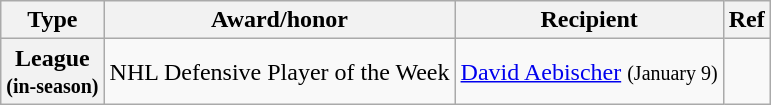<table class="wikitable">
<tr>
<th scope="col">Type</th>
<th scope="col">Award/honor</th>
<th scope="col">Recipient</th>
<th scope="col">Ref</th>
</tr>
<tr>
<th scope="row">League<br><small>(in-season)</small></th>
<td>NHL Defensive Player of the Week</td>
<td><a href='#'>David Aebischer</a> <small>(January 9)</small></td>
<td></td>
</tr>
</table>
